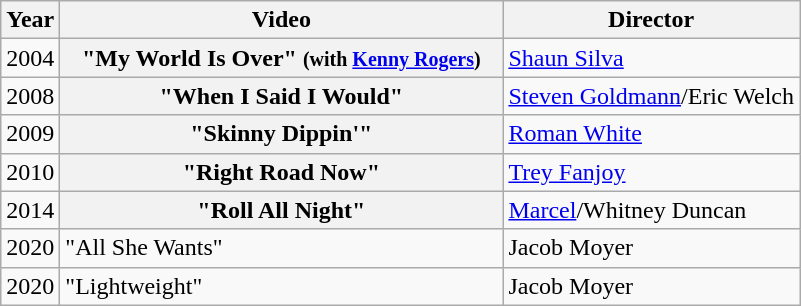<table class="wikitable plainrowheaders">
<tr>
<th>Year</th>
<th style="width:18em;">Video</th>
<th>Director</th>
</tr>
<tr>
<td>2004</td>
<th scope="row">"My World Is Over" <small>(with <a href='#'>Kenny Rogers</a>)</small></th>
<td><a href='#'>Shaun Silva</a></td>
</tr>
<tr>
<td>2008</td>
<th scope="row">"When I Said I Would"</th>
<td><a href='#'>Steven Goldmann</a>/Eric Welch</td>
</tr>
<tr>
<td>2009</td>
<th scope="row">"Skinny Dippin'"</th>
<td><a href='#'>Roman White</a></td>
</tr>
<tr>
<td>2010</td>
<th scope="row">"Right Road Now"</th>
<td><a href='#'>Trey Fanjoy</a></td>
</tr>
<tr>
<td>2014</td>
<th scope="row">"Roll All Night"</th>
<td><a href='#'>Marcel</a>/Whitney Duncan</td>
</tr>
<tr>
<td>2020</td>
<td>"All She Wants"</td>
<td>Jacob Moyer</td>
</tr>
<tr>
<td>2020</td>
<td>"Lightweight"</td>
<td>Jacob Moyer</td>
</tr>
</table>
